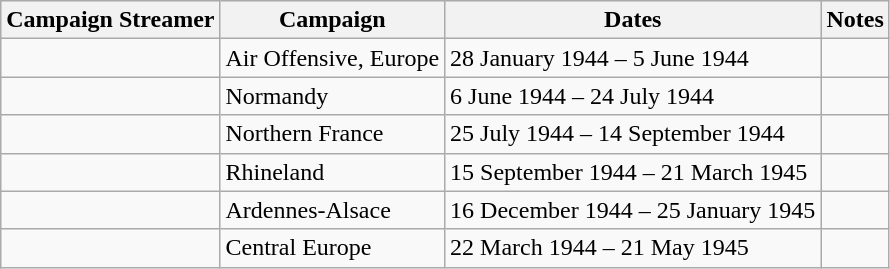<table class="wikitable">
<tr style="background:#efefef;">
<th>Campaign Streamer</th>
<th>Campaign</th>
<th>Dates</th>
<th>Notes</th>
</tr>
<tr>
<td></td>
<td>Air Offensive, Europe</td>
<td>28 January 1944 – 5 June 1944</td>
<td></td>
</tr>
<tr>
<td></td>
<td>Normandy</td>
<td>6 June 1944 – 24 July 1944</td>
<td></td>
</tr>
<tr>
<td></td>
<td>Northern France</td>
<td>25 July 1944 – 14 September 1944</td>
<td></td>
</tr>
<tr>
<td></td>
<td>Rhineland</td>
<td>15 September 1944 – 21 March 1945</td>
<td></td>
</tr>
<tr>
<td></td>
<td>Ardennes-Alsace</td>
<td>16 December 1944 – 25 January 1945</td>
<td></td>
</tr>
<tr>
<td></td>
<td>Central Europe</td>
<td>22 March 1944 – 21 May 1945</td>
<td></td>
</tr>
</table>
